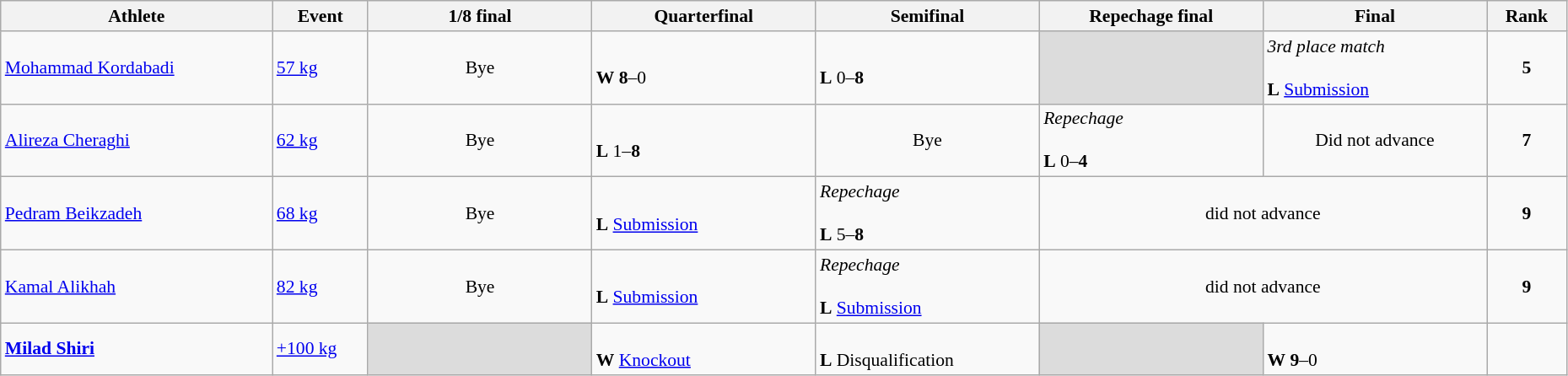<table class="wikitable" width="98%" style="text-align:left; font-size:90%">
<tr>
<th width="17%">Athlete</th>
<th width="6%">Event</th>
<th width="14%">1/8 final</th>
<th width="14%">Quarterfinal</th>
<th width="14%">Semifinal</th>
<th width="14%">Repechage final</th>
<th width="14%">Final</th>
<th width="5%">Rank</th>
</tr>
<tr>
<td><a href='#'>Mohammad Kordabadi</a></td>
<td><a href='#'>57 kg</a></td>
<td align=center>Bye</td>
<td><br><strong>W</strong> <strong>8</strong>–0</td>
<td><br><strong>L</strong> 0–<strong>8</strong></td>
<td bgcolor=#DCDCDC></td>
<td><em>3rd place match</em><br><br><strong>L</strong> <a href='#'>Submission</a></td>
<td align=center><strong>5</strong></td>
</tr>
<tr>
<td><a href='#'>Alireza Cheraghi</a></td>
<td><a href='#'>62 kg</a></td>
<td align=center>Bye</td>
<td><br><strong>L</strong> 1–<strong>8</strong></td>
<td align=center>Bye</td>
<td><em>Repechage</em><br><br><strong>L</strong> 0–<strong>4</strong></td>
<td align=center>Did not advance</td>
<td align=center><strong>7</strong></td>
</tr>
<tr>
<td><a href='#'>Pedram Beikzadeh</a></td>
<td><a href='#'>68 kg</a></td>
<td align=center>Bye</td>
<td><br><strong>L</strong> <a href='#'>Submission</a></td>
<td><em>Repechage</em><br><br><strong>L</strong> 5–<strong>8</strong></td>
<td align=center colspan=2>did not advance</td>
<td align=center><strong>9</strong></td>
</tr>
<tr>
<td><a href='#'>Kamal Alikhah</a></td>
<td><a href='#'>82 kg</a></td>
<td align=center>Bye</td>
<td><br><strong>L</strong> <a href='#'>Submission</a></td>
<td><em>Repechage</em><br><br><strong>L</strong> <a href='#'>Submission</a></td>
<td align=center colspan=2>did not advance</td>
<td align=center><strong>9</strong></td>
</tr>
<tr>
<td><strong><a href='#'>Milad Shiri</a></strong></td>
<td><a href='#'>+100 kg</a></td>
<td bgcolor=#DCDCDC></td>
<td><br><strong>W</strong> <a href='#'>Knockout</a></td>
<td><br><strong>L</strong> Disqualification</td>
<td bgcolor=#DCDCDC></td>
<td><br><strong>W</strong> <strong>9</strong>–0</td>
<td align=center></td>
</tr>
</table>
